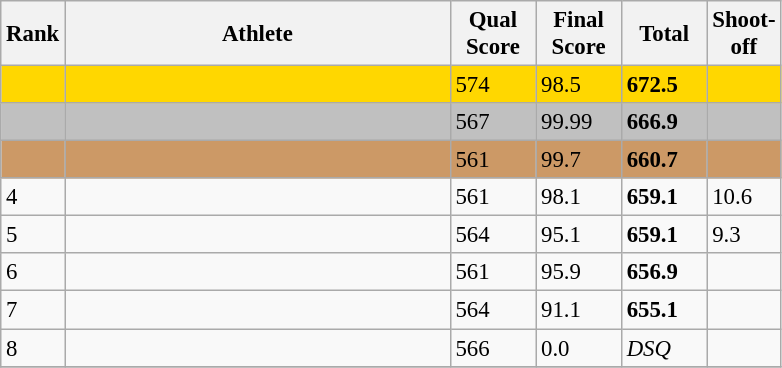<table class="wikitable" style="font-size:95%" style="width:35em;" style="text-align:center">
<tr>
<th>Rank</th>
<th width=250>Athlete</th>
<th width=50>Qual Score</th>
<th width=50>Final Score</th>
<th width=50>Total</th>
<th width=40>Shoot-off</th>
</tr>
<tr bgcolor=gold>
<td></td>
<td align=left></td>
<td>574</td>
<td>98.5</td>
<td><strong>672.5</strong></td>
<td></td>
</tr>
<tr bgcolor=silver>
<td></td>
<td align=left></td>
<td>567</td>
<td>99.99</td>
<td><strong>666.9</strong></td>
<td></td>
</tr>
<tr bgcolor=cc9966>
<td></td>
<td align=left></td>
<td>561</td>
<td>99.7</td>
<td><strong>660.7</strong></td>
<td></td>
</tr>
<tr>
<td>4</td>
<td align=left></td>
<td>561</td>
<td>98.1</td>
<td><strong>659.1</strong></td>
<td>10.6</td>
</tr>
<tr>
<td>5</td>
<td align=left></td>
<td>564</td>
<td>95.1</td>
<td><strong>659.1</strong></td>
<td>9.3</td>
</tr>
<tr>
<td>6</td>
<td align=left></td>
<td>561</td>
<td>95.9</td>
<td><strong>656.9</strong></td>
<td></td>
</tr>
<tr>
<td>7</td>
<td align=left></td>
<td>564</td>
<td>91.1</td>
<td><strong>655.1</strong></td>
<td></td>
</tr>
<tr>
<td>8</td>
<td align=left></td>
<td>566</td>
<td>0.0</td>
<td><em>DSQ</em></td>
<td></td>
</tr>
<tr>
</tr>
</table>
